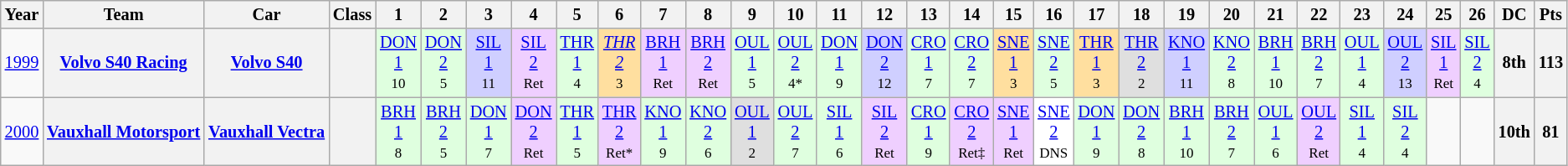<table class="wikitable" style="text-align:center; font-size:85%">
<tr>
<th>Year</th>
<th>Team</th>
<th>Car</th>
<th>Class</th>
<th>1</th>
<th>2</th>
<th>3</th>
<th>4</th>
<th>5</th>
<th>6</th>
<th>7</th>
<th>8</th>
<th>9</th>
<th>10</th>
<th>11</th>
<th>12</th>
<th>13</th>
<th>14</th>
<th>15</th>
<th>16</th>
<th>17</th>
<th>18</th>
<th>19</th>
<th>20</th>
<th>21</th>
<th>22</th>
<th>23</th>
<th>24</th>
<th>25</th>
<th>26</th>
<th>DC</th>
<th>Pts</th>
</tr>
<tr>
<td><a href='#'>1999</a></td>
<th nowrap><a href='#'>Volvo S40 Racing</a></th>
<th nowrap><a href='#'>Volvo S40</a></th>
<th></th>
<td style="background:#DFFFDF;"><a href='#'>DON<br>1</a><br><small>10</small></td>
<td style="background:#DFFFDF;"><a href='#'>DON<br>2</a><br><small>5</small></td>
<td style="background:#CFCFFF;"><a href='#'>SIL<br>1</a><br><small>11</small></td>
<td style="background:#EFCFFF;"><a href='#'>SIL<br>2</a><br><small>Ret</small></td>
<td style="background:#DFFFDF;"><a href='#'>THR<br>1</a><br><small>4</small></td>
<td style="background:#FFDF9F;"><em><a href='#'>THR<br>2</a></em><br><small>3</small></td>
<td style="background:#EFCFFF;"><a href='#'>BRH<br>1</a><br><small>Ret</small></td>
<td style="background:#EFCFFF;"><a href='#'>BRH<br>2</a><br><small>Ret</small></td>
<td style="background:#DFFFDF;"><a href='#'>OUL<br>1</a><br><small>5</small></td>
<td style="background:#DFFFDF;"><a href='#'>OUL<br>2</a><br><small>4*</small></td>
<td style="background:#DFFFDF;"><a href='#'>DON<br>1</a><br><small>9</small></td>
<td style="background:#CFCFFF;"><a href='#'>DON<br>2</a><br><small>12</small></td>
<td style="background:#DFFFDF;"><a href='#'>CRO<br>1</a><br><small>7</small></td>
<td style="background:#DFFFDF;"><a href='#'>CRO<br>2</a><br><small>7</small></td>
<td style="background:#FFDF9F;"><a href='#'>SNE<br>1</a><br><small>3</small></td>
<td style="background:#DFFFDF;"><a href='#'>SNE<br>2</a><br><small>5</small></td>
<td style="background:#FFDF9F;"><a href='#'>THR<br>1</a><br><small>3</small></td>
<td style="background:#DFDFDF;"><a href='#'>THR<br>2</a><br><small>2</small></td>
<td style="background:#CFCFFF;"><a href='#'>KNO<br>1</a><br><small>11</small></td>
<td style="background:#DFFFDF;"><a href='#'>KNO<br>2</a><br><small>8</small></td>
<td style="background:#DFFFDF;"><a href='#'>BRH<br>1</a><br><small>10</small></td>
<td style="background:#DFFFDF;"><a href='#'>BRH<br>2</a><br><small>7</small></td>
<td style="background:#DFFFDF;"><a href='#'>OUL<br>1</a><br><small>4</small></td>
<td style="background:#CFCFFF;"><a href='#'>OUL<br>2</a><br><small>13</small></td>
<td style="background:#EFCFFF;"><a href='#'>SIL<br>1</a><br><small>Ret</small></td>
<td style="background:#DFFFDF;"><a href='#'>SIL<br>2</a><br><small>4</small></td>
<th>8th</th>
<th>113</th>
</tr>
<tr>
<td><a href='#'>2000</a></td>
<th nowrap><a href='#'>Vauxhall Motorsport</a></th>
<th nowrap><a href='#'>Vauxhall Vectra</a></th>
<th><span></span></th>
<td style="background:#DFFFDF;"><a href='#'>BRH<br>1</a><br><small>8</small></td>
<td style="background:#DFFFDF;"><a href='#'>BRH<br>2</a><br><small>5</small></td>
<td style="background:#DFFFDF;"><a href='#'>DON<br>1</a><br><small>7</small></td>
<td style="background:#EFCFFF;"><a href='#'>DON<br>2</a><br><small>Ret</small></td>
<td style="background:#DFFFDF;"><a href='#'>THR<br>1</a><br><small>5</small></td>
<td style="background:#EFCFFF;"><a href='#'>THR<br>2</a><br><small>Ret*</small></td>
<td style="background:#DFFFDF;"><a href='#'>KNO<br>1</a><br><small>9</small></td>
<td style="background:#DFFFDF;"><a href='#'>KNO<br>2</a><br><small>6</small></td>
<td style="background:#DFDFDF;"><a href='#'>OUL<br>1</a><br><small>2</small></td>
<td style="background:#DFFFDF;"><a href='#'>OUL<br>2</a><br><small>7</small></td>
<td style="background:#DFFFDF;"><a href='#'>SIL<br>1</a><br><small>6</small></td>
<td style="background:#EFCFFF;"><a href='#'>SIL<br>2</a><br><small>Ret</small></td>
<td style="background:#DFFFDF;"><a href='#'>CRO<br>1</a><br><small>9</small></td>
<td style="background:#EFCFFF;"><a href='#'>CRO<br>2</a><br><small>Ret‡</small></td>
<td style="background:#EFCFFF;"><a href='#'>SNE<br>1</a><br><small>Ret</small></td>
<td style="background:#FFFFFF;"><a href='#'>SNE<br>2</a><br><small>DNS</small></td>
<td style="background:#DFFFDF;"><a href='#'>DON<br>1</a><br><small>9</small></td>
<td style="background:#DFFFDF;"><a href='#'>DON<br>2</a><br><small>8</small></td>
<td style="background:#DFFFDF;"><a href='#'>BRH<br>1</a><br><small>10</small></td>
<td style="background:#DFFFDF;"><a href='#'>BRH<br>2</a><br><small>7</small></td>
<td style="background:#DFFFDF;"><a href='#'>OUL<br>1</a><br><small>6</small></td>
<td style="background:#EFCFFF;"><a href='#'>OUL<br>2</a><br><small>Ret</small></td>
<td style="background:#DFFFDF;"><a href='#'>SIL<br>1</a><br><small>4</small></td>
<td style="background:#DFFFDF;"><a href='#'>SIL<br>2</a><br><small>4</small></td>
<td></td>
<td></td>
<th>10th</th>
<th>81</th>
</tr>
</table>
